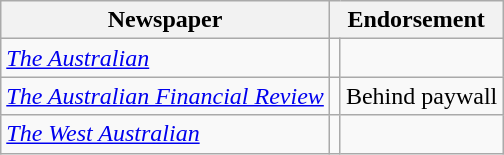<table class="wikitable">
<tr>
<th>Newspaper</th>
<th colspan="2">Endorsement</th>
</tr>
<tr>
<td><em><a href='#'>The Australian</a></em></td>
<td></td>
</tr>
<tr>
<td><em><a href='#'>The Australian Financial Review</a></em></td>
<td></td>
<td>Behind paywall</td>
</tr>
<tr>
<td><em><a href='#'>The West Australian</a></em></td>
<td></td>
</tr>
</table>
